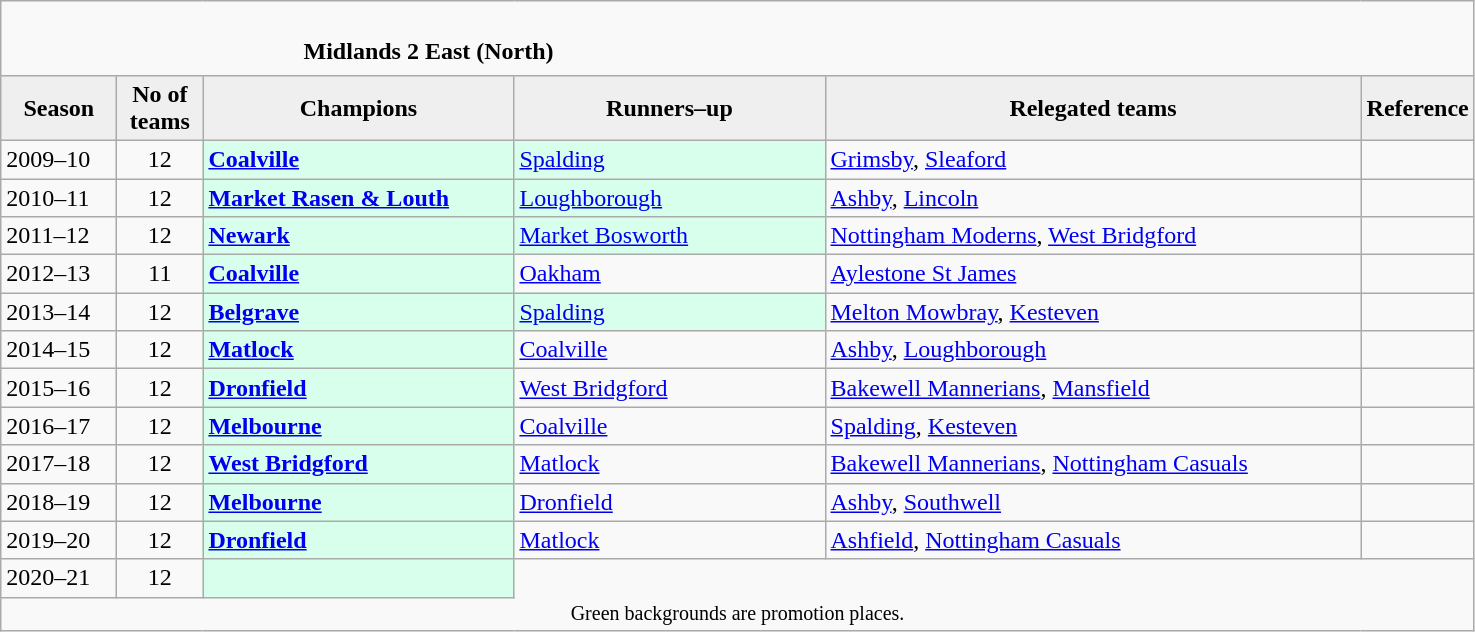<table class="wikitable" style="text-align: left;">
<tr>
<td colspan="11" cellpadding="0" cellspacing="0"><br><table border="0" style="width:100%;" cellpadding="0" cellspacing="0">
<tr>
<td style="width:20%; border:0;"></td>
<td style="border:0;"><strong>Midlands 2 East (North)</strong></td>
<td style="width:20%; border:0;"></td>
</tr>
</table>
</td>
</tr>
<tr>
<th style="background:#efefef; width:70px;">Season</th>
<th style="background:#efefef; width:50px;">No of teams</th>
<th style="background:#efefef; width:200px;">Champions</th>
<th style="background:#efefef; width:200px;">Runners–up</th>
<th style="background:#efefef; width:350px;">Relegated teams</th>
<th style="background:#efefef; width:50px;">Reference</th>
</tr>
<tr align=left>
<td>2009–10</td>
<td style="text-align: center;">12</td>
<td style="background:#d8ffeb;"><strong><a href='#'>Coalville</a></strong></td>
<td style="background:#d8ffeb;"><a href='#'>Spalding</a></td>
<td><a href='#'>Grimsby</a>, <a href='#'>Sleaford</a></td>
<td></td>
</tr>
<tr>
<td>2010–11</td>
<td style="text-align: center;">12</td>
<td style="background:#d8ffeb;"><strong><a href='#'>Market Rasen & Louth</a></strong></td>
<td style="background:#d8ffeb;"><a href='#'>Loughborough</a></td>
<td><a href='#'>Ashby</a>, <a href='#'>Lincoln</a></td>
<td></td>
</tr>
<tr>
<td>2011–12</td>
<td style="text-align: center;">12</td>
<td style="background:#d8ffeb;"><strong><a href='#'>Newark</a></strong></td>
<td style="background:#d8ffeb;"><a href='#'>Market Bosworth</a></td>
<td><a href='#'>Nottingham Moderns</a>, <a href='#'>West Bridgford</a></td>
<td></td>
</tr>
<tr>
<td>2012–13</td>
<td style="text-align: center;">11</td>
<td style="background:#d8ffeb;"><strong><a href='#'>Coalville</a></strong></td>
<td><a href='#'>Oakham</a></td>
<td><a href='#'>Aylestone St James</a></td>
<td></td>
</tr>
<tr>
<td>2013–14</td>
<td style="text-align: center;">12</td>
<td style="background:#d8ffeb;"><strong><a href='#'>Belgrave</a></strong></td>
<td style="background:#d8ffeb;"><a href='#'>Spalding</a></td>
<td><a href='#'>Melton Mowbray</a>, <a href='#'>Kesteven</a></td>
<td></td>
</tr>
<tr>
<td>2014–15</td>
<td style="text-align: center;">12</td>
<td style="background:#d8ffeb;"><strong><a href='#'>Matlock</a></strong></td>
<td><a href='#'>Coalville</a></td>
<td><a href='#'>Ashby</a>, <a href='#'>Loughborough</a></td>
<td></td>
</tr>
<tr>
<td>2015–16</td>
<td style="text-align: center;">12</td>
<td style="background:#d8ffeb;"><strong><a href='#'>Dronfield</a></strong></td>
<td><a href='#'>West Bridgford</a></td>
<td><a href='#'>Bakewell Mannerians</a>, <a href='#'>Mansfield</a></td>
<td></td>
</tr>
<tr>
<td>2016–17</td>
<td style="text-align: center;">12</td>
<td style="background:#d8ffeb;"><strong><a href='#'>Melbourne</a></strong></td>
<td><a href='#'>Coalville</a></td>
<td><a href='#'>Spalding</a>, <a href='#'>Kesteven</a></td>
<td></td>
</tr>
<tr>
<td>2017–18</td>
<td style="text-align: center;">12</td>
<td style="background:#d8ffeb;"><strong><a href='#'>West Bridgford</a></strong></td>
<td><a href='#'>Matlock</a></td>
<td><a href='#'>Bakewell Mannerians</a>, <a href='#'>Nottingham Casuals</a></td>
<td></td>
</tr>
<tr>
<td>2018–19</td>
<td style="text-align: center;">12</td>
<td style="background:#d8ffeb;"><strong><a href='#'>Melbourne</a></strong></td>
<td><a href='#'>Dronfield</a></td>
<td><a href='#'>Ashby</a>, <a href='#'>Southwell</a></td>
<td></td>
</tr>
<tr>
<td>2019–20</td>
<td style="text-align: center;">12</td>
<td style="background:#d8ffeb;"><strong><a href='#'>Dronfield</a></strong></td>
<td><a href='#'>Matlock</a></td>
<td><a href='#'>Ashfield</a>, <a href='#'>Nottingham Casuals</a></td>
<td></td>
</tr>
<tr>
<td>2020–21</td>
<td style="text-align: center;">12</td>
<td style="background:#d8ffeb;"></td>
</tr>
<tr>
<td colspan="15"  style="border:0; font-size:smaller; text-align:center;">Green backgrounds are promotion places.</td>
</tr>
</table>
